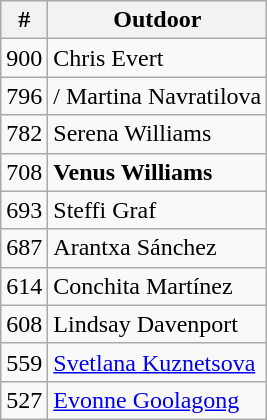<table class=wikitable>
<tr>
<th>#</th>
<th>Outdoor</th>
</tr>
<tr>
<td>900</td>
<td> Chris Evert</td>
</tr>
<tr>
<td>796</td>
<td>/ Martina Navratilova</td>
</tr>
<tr>
<td>782</td>
<td> Serena Williams</td>
</tr>
<tr>
<td>708</td>
<td> <strong>Venus Williams</strong></td>
</tr>
<tr>
<td>693</td>
<td> Steffi Graf</td>
</tr>
<tr>
<td>687</td>
<td> Arantxa Sánchez</td>
</tr>
<tr>
<td>614</td>
<td> Conchita Martínez</td>
</tr>
<tr>
<td>608</td>
<td> Lindsay Davenport</td>
</tr>
<tr>
<td>559</td>
<td> <a href='#'>Svetlana Kuznetsova</a></td>
</tr>
<tr>
<td>527</td>
<td> <a href='#'>Evonne Goolagong</a></td>
</tr>
</table>
